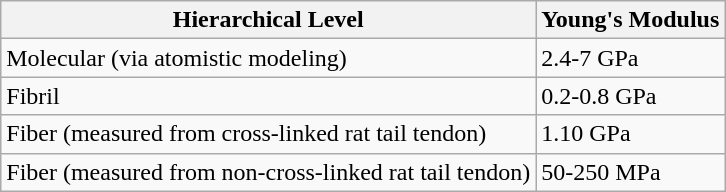<table class="wikitable">
<tr>
<th>Hierarchical Level</th>
<th>Young's Modulus</th>
</tr>
<tr>
<td>Molecular (via atomistic modeling)</td>
<td>2.4-7 GPa</td>
</tr>
<tr>
<td>Fibril</td>
<td>0.2-0.8 GPa</td>
</tr>
<tr>
<td>Fiber (measured from cross-linked rat tail tendon)</td>
<td>1.10 GPa</td>
</tr>
<tr>
<td>Fiber (measured from non-cross-linked rat tail tendon)</td>
<td>50-250 MPa</td>
</tr>
</table>
